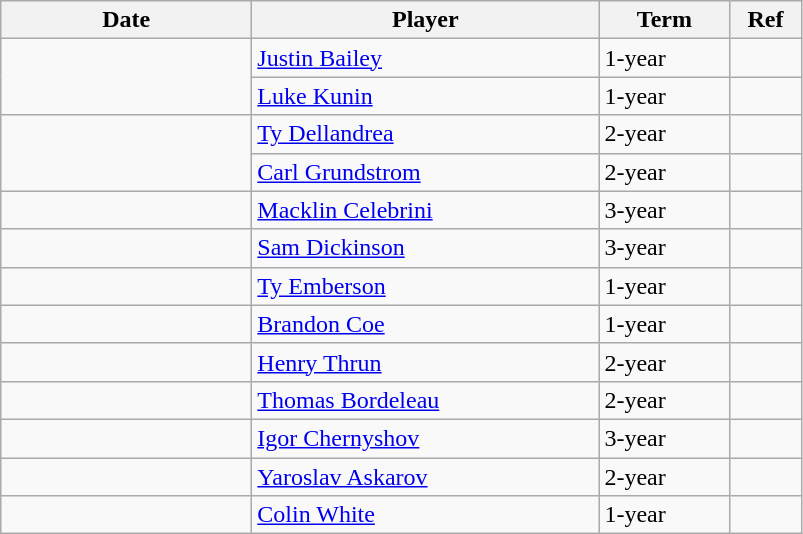<table class="wikitable">
<tr>
<th style="width: 10em;">Date</th>
<th style="width: 14em;">Player</th>
<th style="width: 5em;">Term</th>
<th style="width: 2.5em;">Ref</th>
</tr>
<tr>
<td rowspan=2></td>
<td><a href='#'>Justin Bailey</a></td>
<td>1-year</td>
<td></td>
</tr>
<tr>
<td><a href='#'>Luke Kunin</a></td>
<td>1-year</td>
<td></td>
</tr>
<tr>
<td rowspan=2></td>
<td><a href='#'>Ty Dellandrea</a></td>
<td>2-year</td>
<td></td>
</tr>
<tr>
<td><a href='#'>Carl Grundstrom</a></td>
<td>2-year</td>
<td></td>
</tr>
<tr>
<td></td>
<td><a href='#'>Macklin Celebrini</a></td>
<td>3-year</td>
<td></td>
</tr>
<tr>
<td></td>
<td><a href='#'>Sam Dickinson</a></td>
<td>3-year</td>
<td></td>
</tr>
<tr>
<td></td>
<td><a href='#'>Ty Emberson</a></td>
<td>1-year</td>
<td></td>
</tr>
<tr>
<td></td>
<td><a href='#'>Brandon Coe</a></td>
<td>1-year</td>
<td></td>
</tr>
<tr>
<td></td>
<td><a href='#'>Henry Thrun</a></td>
<td>2-year</td>
<td></td>
</tr>
<tr>
<td></td>
<td><a href='#'>Thomas Bordeleau</a></td>
<td>2-year</td>
<td></td>
</tr>
<tr>
<td></td>
<td><a href='#'>Igor Chernyshov</a></td>
<td>3-year</td>
<td></td>
</tr>
<tr>
<td></td>
<td><a href='#'>Yaroslav Askarov</a></td>
<td>2-year</td>
<td></td>
</tr>
<tr>
<td></td>
<td><a href='#'>Colin White</a></td>
<td>1-year</td>
<td></td>
</tr>
</table>
